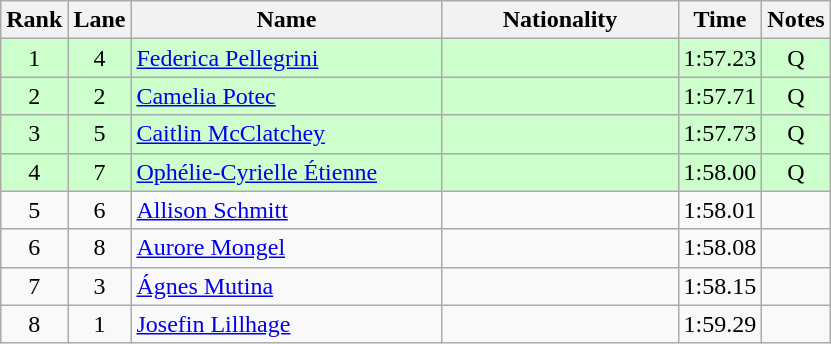<table class="wikitable" style="text-align:center">
<tr>
<th>Rank</th>
<th>Lane</th>
<th width=200>Name</th>
<th width=150>Nationality</th>
<th>Time</th>
<th>Notes</th>
</tr>
<tr bgcolor=ccffcc>
<td>1</td>
<td>4</td>
<td align=left><a href='#'>Federica Pellegrini</a></td>
<td align=left></td>
<td>1:57.23</td>
<td>Q</td>
</tr>
<tr bgcolor=ccffcc>
<td>2</td>
<td>2</td>
<td align=left><a href='#'>Camelia Potec</a></td>
<td align=left></td>
<td>1:57.71</td>
<td>Q</td>
</tr>
<tr bgcolor=ccffcc>
<td>3</td>
<td>5</td>
<td align=left><a href='#'>Caitlin McClatchey</a></td>
<td align=left></td>
<td>1:57.73</td>
<td>Q</td>
</tr>
<tr bgcolor=ccffcc>
<td>4</td>
<td>7</td>
<td align=left><a href='#'>Ophélie-Cyrielle Étienne</a></td>
<td align=left></td>
<td>1:58.00</td>
<td>Q</td>
</tr>
<tr>
<td>5</td>
<td>6</td>
<td align=left><a href='#'>Allison Schmitt</a></td>
<td align=left></td>
<td>1:58.01</td>
<td></td>
</tr>
<tr>
<td>6</td>
<td>8</td>
<td align=left><a href='#'>Aurore Mongel</a></td>
<td align=left></td>
<td>1:58.08</td>
<td></td>
</tr>
<tr>
<td>7</td>
<td>3</td>
<td align=left><a href='#'>Ágnes Mutina</a></td>
<td align=left></td>
<td>1:58.15</td>
<td></td>
</tr>
<tr>
<td>8</td>
<td>1</td>
<td align=left><a href='#'>Josefin Lillhage</a></td>
<td align=left></td>
<td>1:59.29</td>
<td></td>
</tr>
</table>
